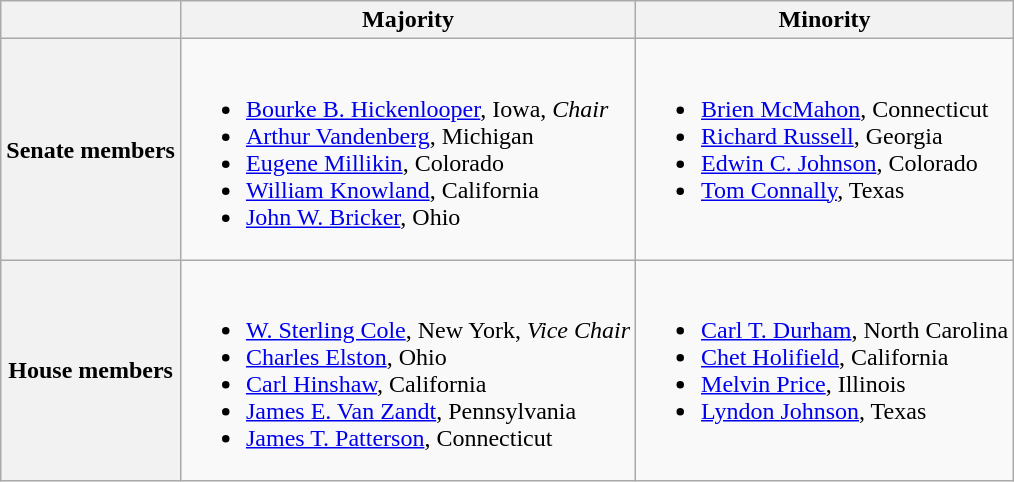<table class=wikitable>
<tr>
<th></th>
<th>Majority</th>
<th>Minority</th>
</tr>
<tr>
<th>Senate members</th>
<td valign="top" ><br><ul><li><a href='#'>Bourke B. Hickenlooper</a>, Iowa, <em>Chair</em></li><li><a href='#'>Arthur Vandenberg</a>, Michigan</li><li><a href='#'>Eugene Millikin</a>, Colorado</li><li><a href='#'>William Knowland</a>, California</li><li><a href='#'>John W. Bricker</a>, Ohio</li></ul></td>
<td valign="top" ><br><ul><li><a href='#'>Brien McMahon</a>, Connecticut</li><li><a href='#'>Richard Russell</a>, Georgia</li><li><a href='#'>Edwin C. Johnson</a>, Colorado</li><li><a href='#'>Tom Connally</a>, Texas</li></ul></td>
</tr>
<tr>
<th>House members</th>
<td valign="top" ><br><ul><li><a href='#'>W. Sterling Cole</a>, New York, <em>Vice Chair</em></li><li><a href='#'>Charles Elston</a>, Ohio</li><li><a href='#'>Carl Hinshaw</a>, California</li><li><a href='#'>James E. Van Zandt</a>, Pennsylvania</li><li><a href='#'>James T. Patterson</a>, Connecticut</li></ul></td>
<td valign="top" ><br><ul><li><a href='#'>Carl T. Durham</a>, North Carolina</li><li><a href='#'>Chet Holifield</a>, California</li><li><a href='#'>Melvin Price</a>, Illinois</li><li><a href='#'>Lyndon Johnson</a>, Texas</li></ul></td>
</tr>
</table>
